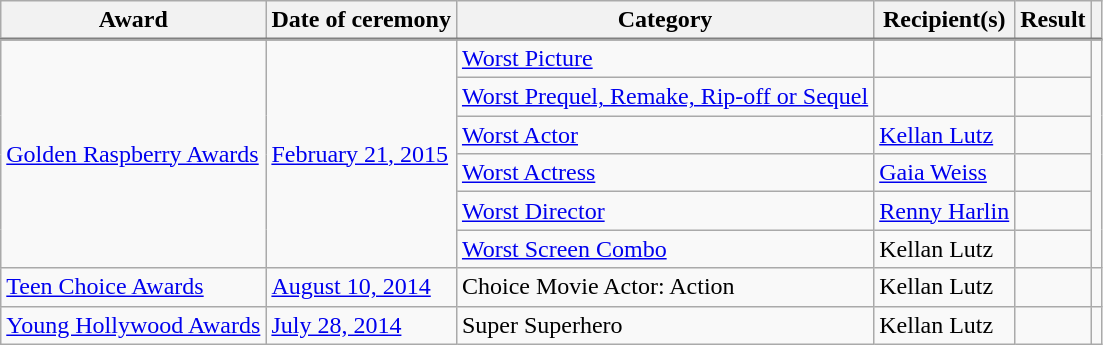<table class="wikitable plainrowheaders sortable">
<tr>
<th scope="col">Award</th>
<th scope="col">Date of ceremony</th>
<th scope="col">Category</th>
<th scope="col">Recipient(s)</th>
<th scope="col">Result</th>
<th scope="col" class="unsortable"></th>
</tr>
<tr style="border-top:2px solid gray;">
</tr>
<tr>
<td rowspan="6"><a href='#'>Golden Raspberry Awards</a></td>
<td rowspan="6"><a href='#'>February 21, 2015</a></td>
<td><a href='#'>Worst Picture</a></td>
<td></td>
<td></td>
<td style="text-align:center;" rowspan="6"></td>
</tr>
<tr>
<td><a href='#'>Worst Prequel, Remake, Rip-off or Sequel</a></td>
<td></td>
<td></td>
</tr>
<tr>
<td><a href='#'>Worst Actor</a></td>
<td><a href='#'>Kellan Lutz</a></td>
<td></td>
</tr>
<tr>
<td><a href='#'>Worst Actress</a></td>
<td><a href='#'>Gaia Weiss</a></td>
<td></td>
</tr>
<tr>
<td><a href='#'>Worst Director</a></td>
<td><a href='#'>Renny Harlin</a></td>
<td></td>
</tr>
<tr>
<td><a href='#'>Worst Screen Combo</a></td>
<td>Kellan Lutz</td>
<td></td>
</tr>
<tr>
<td><a href='#'>Teen Choice Awards</a></td>
<td><a href='#'>August 10, 2014</a></td>
<td>Choice Movie Actor: Action</td>
<td>Kellan Lutz</td>
<td></td>
<td style="text-align:center;"></td>
</tr>
<tr>
<td><a href='#'>Young Hollywood Awards</a></td>
<td><a href='#'>July 28, 2014</a></td>
<td>Super Superhero</td>
<td>Kellan Lutz</td>
<td></td>
<td style="text-align:center;"></td>
</tr>
</table>
